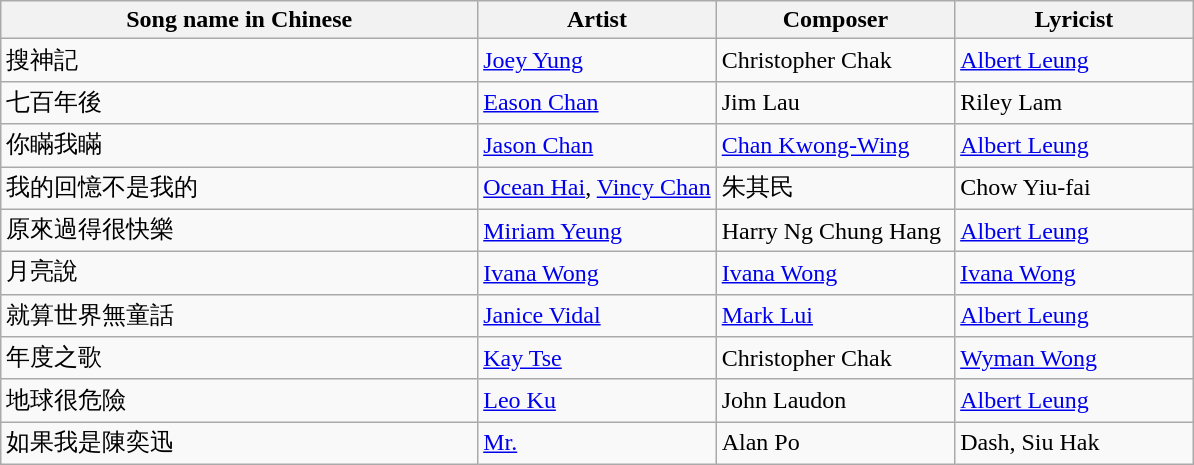<table class="wikitable">
<tr>
<th width=40%>Song name in Chinese</th>
<th width=20%>Artist</th>
<th width=20%>Composer</th>
<th width=20%>Lyricist</th>
</tr>
<tr>
<td>搜神記</td>
<td><a href='#'>Joey Yung</a></td>
<td>Christopher Chak</td>
<td><a href='#'>Albert Leung</a></td>
</tr>
<tr>
<td>七百年後</td>
<td><a href='#'>Eason Chan</a></td>
<td>Jim Lau</td>
<td>Riley Lam</td>
</tr>
<tr>
<td>你瞞我瞞</td>
<td><a href='#'>Jason Chan</a></td>
<td><a href='#'>Chan Kwong-Wing</a></td>
<td><a href='#'>Albert Leung</a></td>
</tr>
<tr>
<td>我的回憶不是我的</td>
<td><a href='#'>Ocean Hai</a>, <a href='#'>Vincy Chan</a></td>
<td>朱其民</td>
<td>Chow Yiu-fai</td>
</tr>
<tr>
<td>原來過得很快樂</td>
<td><a href='#'>Miriam Yeung</a></td>
<td>Harry Ng Chung Hang</td>
<td><a href='#'>Albert Leung</a></td>
</tr>
<tr>
<td>月亮說</td>
<td><a href='#'>Ivana Wong</a></td>
<td><a href='#'>Ivana Wong</a></td>
<td><a href='#'>Ivana Wong</a></td>
</tr>
<tr>
<td>就算世界無童話</td>
<td><a href='#'>Janice Vidal</a></td>
<td><a href='#'>Mark Lui</a></td>
<td><a href='#'>Albert Leung</a></td>
</tr>
<tr>
<td>年度之歌</td>
<td><a href='#'>Kay Tse</a></td>
<td>Christopher Chak</td>
<td><a href='#'>Wyman Wong</a></td>
</tr>
<tr>
<td>地球很危險</td>
<td><a href='#'>Leo Ku</a></td>
<td>John Laudon</td>
<td><a href='#'>Albert Leung</a></td>
</tr>
<tr>
<td>如果我是陳奕迅</td>
<td><a href='#'>Mr.</a></td>
<td>Alan Po</td>
<td>Dash, Siu Hak</td>
</tr>
</table>
